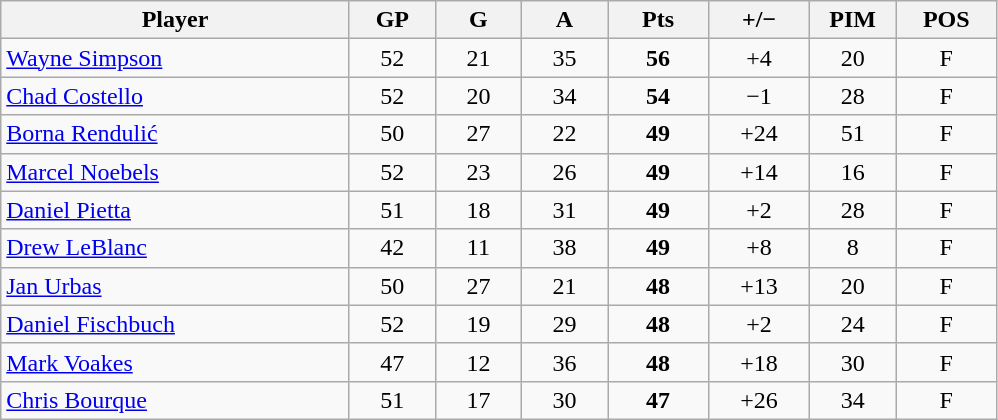<table class="wikitable sortable" style="text-align:center;">
<tr>
<th style="width:225px;">Player</th>
<th style="width:50px;">GP</th>
<th style="width:50px;">G</th>
<th style="width:50px;">A</th>
<th style="width:60px;">Pts</th>
<th style="width:60px;">+/−</th>
<th style="width:50px;">PIM</th>
<th style="width:60px;">POS</th>
</tr>
<tr>
<td style="text-align:left;"><a href='#'>Wayne Simpson</a></td>
<td>52</td>
<td>21</td>
<td>35</td>
<td><strong>56</strong></td>
<td>+4</td>
<td>20</td>
<td>F</td>
</tr>
<tr>
<td style="text-align:left;"><a href='#'>Chad Costello</a></td>
<td>52</td>
<td>20</td>
<td>34</td>
<td><strong>54</strong></td>
<td>−1</td>
<td>28</td>
<td>F</td>
</tr>
<tr>
<td style="text-align:left;"><a href='#'>Borna Rendulić</a></td>
<td>50</td>
<td>27</td>
<td>22</td>
<td><strong>49</strong></td>
<td>+24</td>
<td>51</td>
<td>F</td>
</tr>
<tr>
<td style="text-align:left;"><a href='#'>Marcel Noebels</a></td>
<td>52</td>
<td>23</td>
<td>26</td>
<td><strong>49</strong></td>
<td>+14</td>
<td>16</td>
<td>F</td>
</tr>
<tr>
<td style="text-align:left;"><a href='#'>Daniel Pietta</a></td>
<td>51</td>
<td>18</td>
<td>31</td>
<td><strong>49</strong></td>
<td>+2</td>
<td>28</td>
<td>F</td>
</tr>
<tr>
<td style="text-align:left;"><a href='#'>Drew LeBlanc</a></td>
<td>42</td>
<td>11</td>
<td>38</td>
<td><strong>49</strong></td>
<td>+8</td>
<td>8</td>
<td>F</td>
</tr>
<tr>
<td style="text-align:left;"><a href='#'>Jan Urbas</a></td>
<td>50</td>
<td>27</td>
<td>21</td>
<td><strong>48</strong></td>
<td>+13</td>
<td>20</td>
<td>F</td>
</tr>
<tr>
<td style="text-align:left;"><a href='#'>Daniel Fischbuch</a></td>
<td>52</td>
<td>19</td>
<td>29</td>
<td><strong>48</strong></td>
<td>+2</td>
<td>24</td>
<td>F</td>
</tr>
<tr>
<td style="text-align:left;"><a href='#'>Mark Voakes</a></td>
<td>47</td>
<td>12</td>
<td>36</td>
<td><strong>48</strong></td>
<td>+18</td>
<td>30</td>
<td>F</td>
</tr>
<tr>
<td style="text-align:left;"><a href='#'>Chris Bourque</a></td>
<td>51</td>
<td>17</td>
<td>30</td>
<td><strong>47</strong></td>
<td>+26</td>
<td>34</td>
<td>F</td>
</tr>
</table>
